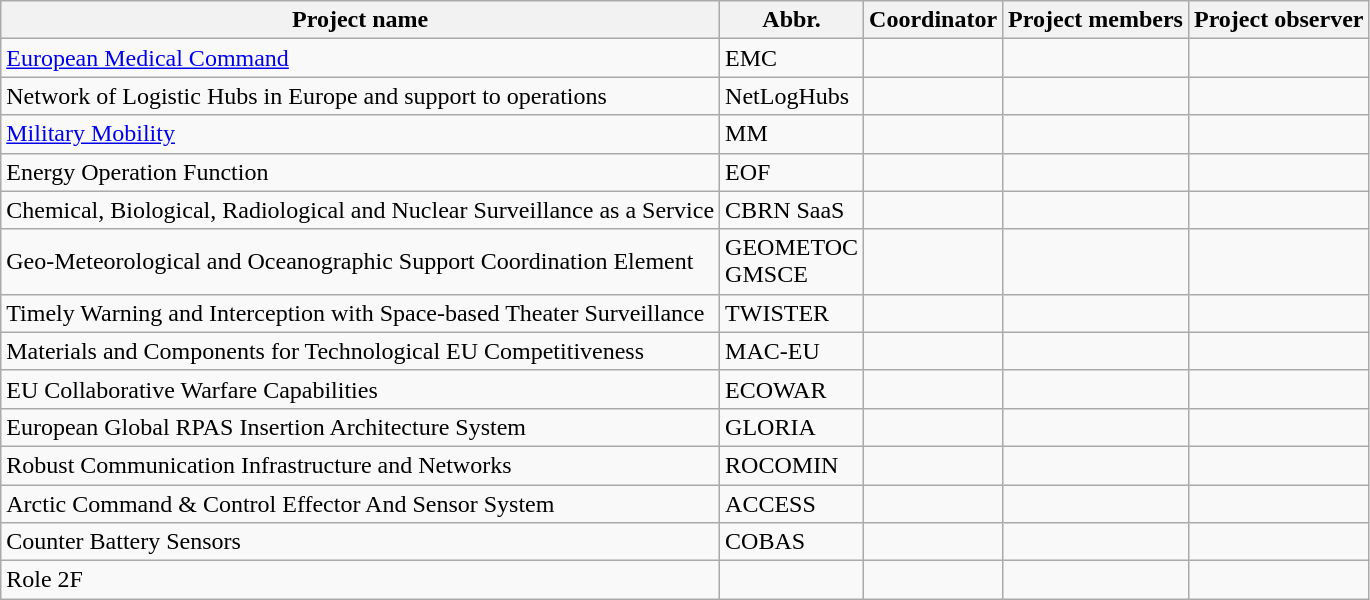<table class="wikitable">
<tr>
<th>Project name</th>
<th>Abbr.</th>
<th>Coordinator</th>
<th>Project members</th>
<th>Project observer</th>
</tr>
<tr>
<td><a href='#'>European Medical Command</a></td>
<td>EMC</td>
<td></td>
<td><br></td>
<td></td>
</tr>
<tr>
<td>Network of Logistic Hubs in Europe and support to operations</td>
<td>NetLogHubs</td>
<td></td>
<td><br></td>
<td></td>
</tr>
<tr>
<td><a href='#'>Military Mobility</a></td>
<td>MM</td>
<td></td>
<td><br></td>
<td></td>
</tr>
<tr>
<td>Energy Operation Function</td>
<td>EOF</td>
<td></td>
<td></td>
<td></td>
</tr>
<tr>
<td>Chemical, Biological, Radiological and Nuclear Surveillance as a Service</td>
<td>CBRN SaaS</td>
<td></td>
<td></td>
<td></td>
</tr>
<tr>
<td>Geo-Meteorological and Oceanographic Support Coordination Element</td>
<td>GEOMETOC<br>GMSCE</td>
<td></td>
<td></td>
<td></td>
</tr>
<tr>
<td>Timely Warning and Interception with Space-based Theater Surveillance</td>
<td>TWISTER</td>
<td></td>
<td></td>
<td></td>
</tr>
<tr>
<td>Materials and Components for Technological EU Competitiveness</td>
<td>MAC-EU</td>
<td></td>
<td></td>
<td></td>
</tr>
<tr>
<td>EU Collaborative Warfare Capabilities</td>
<td>ECOWAR</td>
<td></td>
<td></td>
<td></td>
</tr>
<tr>
<td>European Global RPAS Insertion Architecture System</td>
<td>GLORIA</td>
<td></td>
<td></td>
<td></td>
</tr>
<tr>
<td>Robust Communication Infrastructure and Networks</td>
<td>ROCOMIN</td>
<td></td>
<td></td>
<td></td>
</tr>
<tr>
<td>Arctic Command & Control Effector And Sensor System</td>
<td>ACCESS</td>
<td></td>
<td></td>
<td></td>
</tr>
<tr>
<td>Counter Battery Sensors</td>
<td>COBAS</td>
<td></td>
<td></td>
<td></td>
</tr>
<tr>
<td>Role 2F</td>
<td></td>
<td></td>
<td></td>
<td></td>
</tr>
</table>
